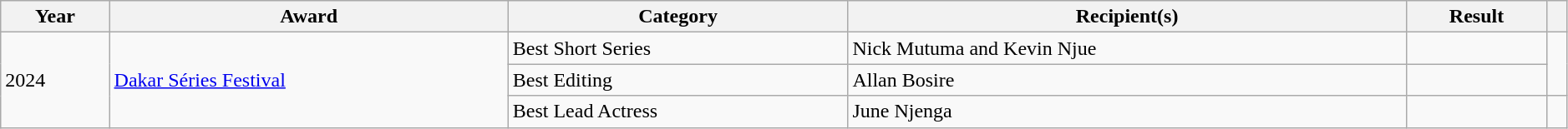<table class="wikitable sortable plainrowheaders" style="width:99%;">
<tr>
<th scope="col">Year</th>
<th scope="col">Award</th>
<th scope="col">Category</th>
<th scope="col">Recipient(s)</th>
<th scope="col">Result</th>
<th scope="col" class="unsortable"></th>
</tr>
<tr>
<td rowspan="3">2024</td>
<td rowspan="3"><a href='#'>Dakar Séries Festival</a></td>
<td>Best Short Series</td>
<td>Nick Mutuma and Kevin Njue</td>
<td></td>
<td rowspan="2"></td>
</tr>
<tr>
<td>Best Editing</td>
<td>Allan Bosire</td>
<td></td>
</tr>
<tr>
<td>Best Lead Actress</td>
<td>June Njenga</td>
<td></td>
</tr>
</table>
